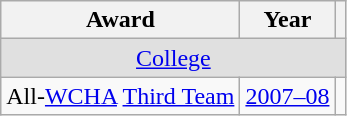<table class="wikitable">
<tr>
<th>Award</th>
<th>Year</th>
<th></th>
</tr>
<tr ALIGN="center" bgcolor="#e0e0e0">
<td colspan="3"><a href='#'>College</a></td>
</tr>
<tr>
<td>All-<a href='#'>WCHA</a> <a href='#'>Third Team</a></td>
<td><a href='#'>2007–08</a></td>
<td></td>
</tr>
</table>
